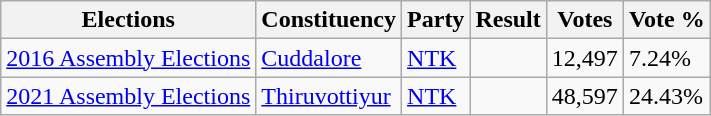<table class="wikitable">
<tr>
<th>Elections</th>
<th>Constituency</th>
<th>Party</th>
<th>Result</th>
<th>Votes</th>
<th>Vote %</th>
</tr>
<tr>
<td><a href='#'>2016 Assembly Elections</a></td>
<td><a href='#'>Cuddalore</a></td>
<td><a href='#'>NTK</a></td>
<td></td>
<td>12,497</td>
<td>7.24%</td>
</tr>
<tr>
<td><a href='#'>2021 Assembly Elections</a></td>
<td><a href='#'>Thiruvottiyur</a></td>
<td><a href='#'>NTK</a></td>
<td></td>
<td>48,597</td>
<td>24.43%</td>
</tr>
</table>
